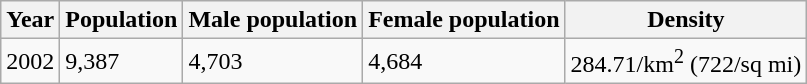<table class="wikitable">
<tr>
<th>Year</th>
<th>Population</th>
<th>Male population</th>
<th>Female population</th>
<th>Density</th>
</tr>
<tr>
<td>2002</td>
<td>9,387</td>
<td>4,703</td>
<td>4,684</td>
<td>284.71/km<sup>2</sup> (722/sq mi)</td>
</tr>
</table>
